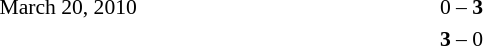<table style="font-size:90%">
<tr>
<td width=100>March 20, 2010</td>
<td width=150 align=right></td>
<td width=100 align=center>0 – <strong>3</strong></td>
<td width=150><strong></strong></td>
</tr>
<tr>
<td></td>
<td align=right><strong></strong></td>
<td align=center><strong>3</strong> – 0</td>
<td></td>
</tr>
</table>
